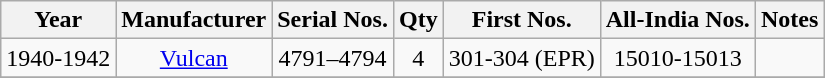<table class=wikitable style=text-align:center>
<tr>
<th>Year</th>
<th>Manufacturer</th>
<th>Serial Nos.</th>
<th>Qty</th>
<th>First Nos.</th>
<th>All-India Nos.</th>
<th>Notes</th>
</tr>
<tr>
<td>1940-1942</td>
<td><a href='#'>Vulcan</a></td>
<td>4791–4794</td>
<td>4</td>
<td>301-304 (EPR)</td>
<td>15010-15013</td>
<td></td>
</tr>
<tr>
</tr>
</table>
